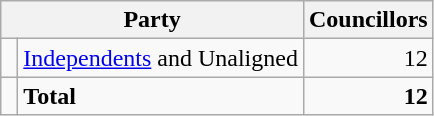<table class="wikitable">
<tr>
<th colspan="2">Party</th>
<th>Councillors</th>
</tr>
<tr>
<td> </td>
<td><a href='#'>Independents</a> and Unaligned</td>
<td align=right>12</td>
</tr>
<tr>
<td></td>
<td><strong>Total</strong></td>
<td align=right><strong>12</strong></td>
</tr>
</table>
